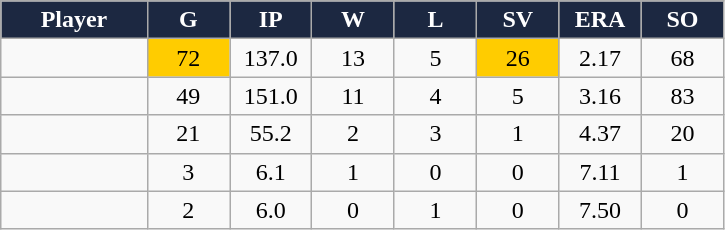<table class="wikitable sortable" style="text-align:center;">
<tr>
<th style="background:#1c2841;color:white;" width="16%">Player</th>
<th style="background:#1c2841;color:white;" width="9%">G</th>
<th style="background:#1c2841;color:white;" width="9%">IP</th>
<th style="background:#1c2841;color:white;" width="9%">W</th>
<th style="background:#1c2841;color:white;" width="9%">L</th>
<th style="background:#1c2841;color:white;" width="9%">SV</th>
<th style="background:#1c2841;color:white;" width="9%">ERA</th>
<th style="background:#1c2841;color:white;" width="9%">SO</th>
</tr>
<tr>
<td></td>
<td bgcolor="#FFCC00">72</td>
<td>137.0</td>
<td>13</td>
<td>5</td>
<td bgcolor="#FFCC00">26</td>
<td>2.17</td>
<td>68</td>
</tr>
<tr>
<td></td>
<td>49</td>
<td>151.0</td>
<td>11</td>
<td>4</td>
<td>5</td>
<td>3.16</td>
<td>83</td>
</tr>
<tr>
<td></td>
<td>21</td>
<td>55.2</td>
<td>2</td>
<td>3</td>
<td>1</td>
<td>4.37</td>
<td>20</td>
</tr>
<tr>
<td></td>
<td>3</td>
<td>6.1</td>
<td>1</td>
<td>0</td>
<td>0</td>
<td>7.11</td>
<td>1</td>
</tr>
<tr>
<td></td>
<td>2</td>
<td>6.0</td>
<td>0</td>
<td>1</td>
<td>0</td>
<td>7.50</td>
<td>0</td>
</tr>
</table>
